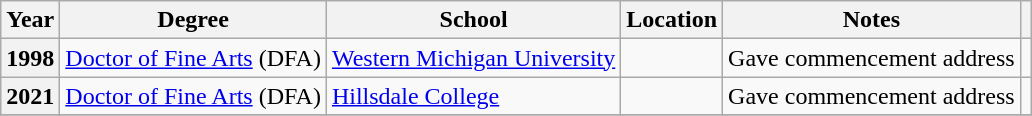<table class="wikitable sortable plainrowheaders">
<tr>
<th scope="col">Year</th>
<th scope="col">Degree</th>
<th scope="col">School</th>
<th scope="col">Location</th>
<th scope="col" class="unsortable">Notes</th>
<th scope="col" class="unsortable"></th>
</tr>
<tr>
<th scope="row">1998</th>
<td><a href='#'>Doctor of Fine Arts</a> (DFA)</td>
<td><a href='#'>Western Michigan University</a></td>
<td></td>
<td>Gave commencement address</td>
<td style="text-align:center;"></td>
</tr>
<tr>
<th scope="row">2021</th>
<td><a href='#'>Doctor of Fine Arts</a> (DFA)</td>
<td><a href='#'>Hillsdale College</a></td>
<td></td>
<td>Gave commencement address</td>
<td style="text-align:center;"></td>
</tr>
<tr>
</tr>
</table>
